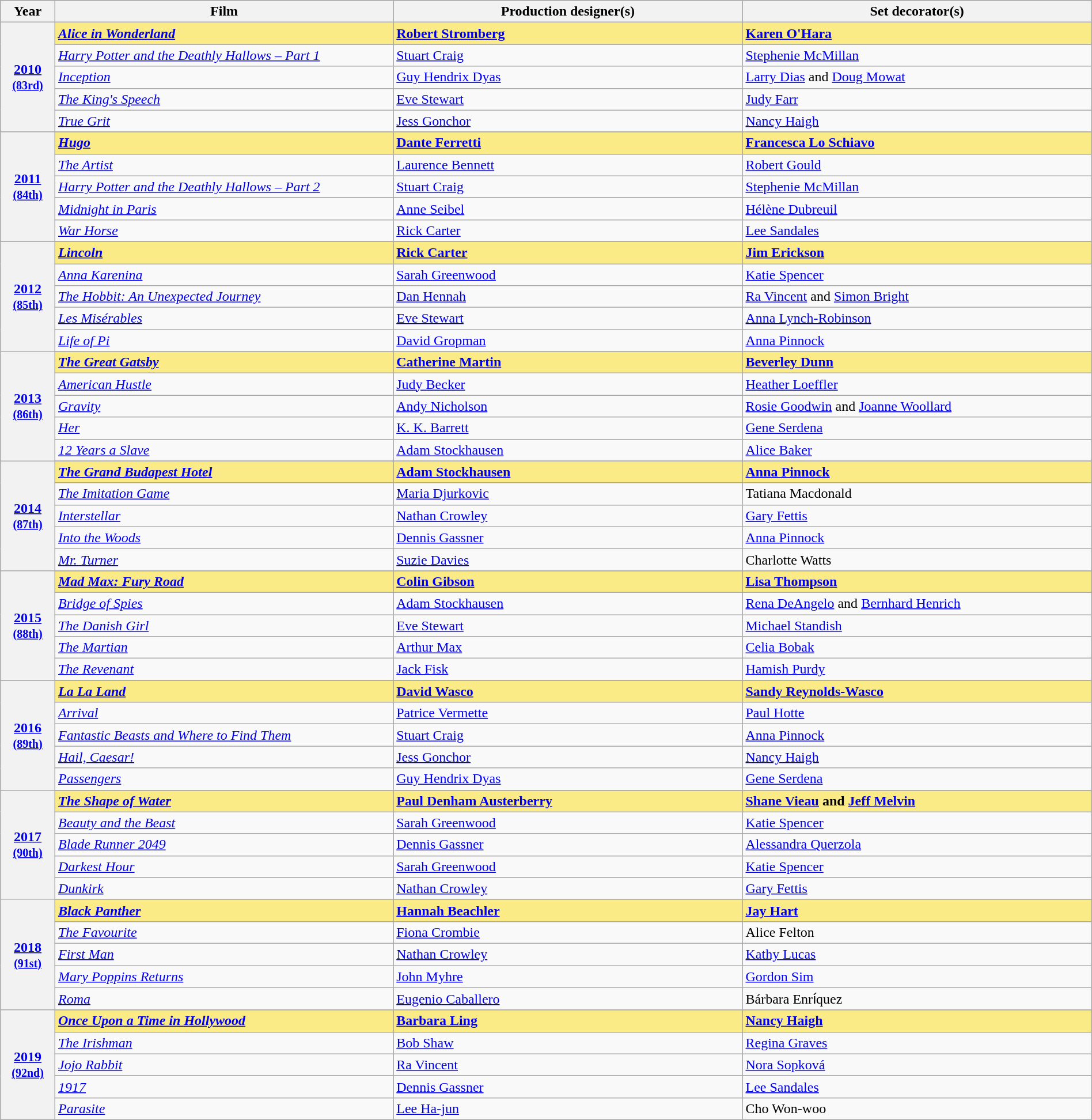<table class="wikitable" style="width:100%">
<tr bgcolor="#bebebe">
<th width="5%">Year</th>
<th width="31%">Film</th>
<th width="32%">Production designer(s)</th>
<th width="32%">Set decorator(s)</th>
</tr>
<tr style="background:#FAEB86">
<th rowspan="5"><a href='#'>2010</a><br><small><a href='#'>(83rd)</a></small> <br></th>
<td><strong><em><a href='#'>Alice in Wonderland</a></em></strong></td>
<td><strong><a href='#'>Robert Stromberg</a></strong></td>
<td><strong><a href='#'>Karen O'Hara</a></strong></td>
</tr>
<tr>
<td><em><a href='#'>Harry Potter and the Deathly Hallows – Part 1</a></em></td>
<td><a href='#'>Stuart Craig</a></td>
<td><a href='#'>Stephenie McMillan</a></td>
</tr>
<tr>
<td><em><a href='#'>Inception</a></em></td>
<td><a href='#'>Guy Hendrix Dyas</a></td>
<td><a href='#'>Larry Dias</a> and <a href='#'>Doug Mowat</a></td>
</tr>
<tr>
<td><em><a href='#'>The King's Speech</a></em></td>
<td><a href='#'>Eve Stewart</a></td>
<td><a href='#'>Judy Farr</a></td>
</tr>
<tr>
<td><em><a href='#'>True Grit</a></em></td>
<td><a href='#'>Jess Gonchor</a></td>
<td><a href='#'>Nancy Haigh</a></td>
</tr>
<tr>
<th rowspan="6" style="text-align:center"><a href='#'>2011</a><br><small><a href='#'>(84th)</a></small> <br></th>
</tr>
<tr style="background:#FAEB86">
<td><strong><em><a href='#'>Hugo</a></em></strong></td>
<td><strong><a href='#'>Dante Ferretti</a></strong></td>
<td><strong><a href='#'>Francesca Lo Schiavo</a></strong></td>
</tr>
<tr>
<td><em><a href='#'>The Artist</a></em></td>
<td><a href='#'>Laurence Bennett</a></td>
<td><a href='#'>Robert Gould</a></td>
</tr>
<tr>
<td><em><a href='#'>Harry Potter and the Deathly Hallows – Part 2</a></em></td>
<td><a href='#'>Stuart Craig</a></td>
<td><a href='#'>Stephenie McMillan</a></td>
</tr>
<tr>
<td><em><a href='#'>Midnight in Paris</a></em></td>
<td><a href='#'>Anne Seibel</a></td>
<td><a href='#'>Hélène Dubreuil</a></td>
</tr>
<tr>
<td><em><a href='#'>War Horse</a></em></td>
<td><a href='#'>Rick Carter</a></td>
<td><a href='#'>Lee Sandales</a></td>
</tr>
<tr>
<th rowspan="6" style="text-align:center"><a href='#'>2012</a><br><small><a href='#'>(85th)</a></small> <br></th>
</tr>
<tr style="background:#FAEB86">
<td><strong><em><a href='#'>Lincoln</a></em></strong></td>
<td><strong><a href='#'>Rick Carter</a></strong></td>
<td><strong><a href='#'>Jim Erickson</a></strong></td>
</tr>
<tr>
<td><em><a href='#'>Anna Karenina</a></em></td>
<td><a href='#'>Sarah Greenwood</a></td>
<td><a href='#'>Katie Spencer</a></td>
</tr>
<tr>
<td><em><a href='#'>The Hobbit: An Unexpected Journey</a></em></td>
<td><a href='#'>Dan Hennah</a></td>
<td><a href='#'>Ra Vincent</a> and <a href='#'>Simon Bright</a></td>
</tr>
<tr>
<td><em><a href='#'>Les Misérables</a></em></td>
<td><a href='#'>Eve Stewart</a></td>
<td><a href='#'>Anna Lynch-Robinson</a></td>
</tr>
<tr>
<td><em><a href='#'>Life of Pi</a></em></td>
<td><a href='#'>David Gropman</a></td>
<td><a href='#'>Anna Pinnock</a></td>
</tr>
<tr>
<th rowspan="6" style="text-align:center"><a href='#'>2013</a><br><small><a href='#'>(86th)</a></small> <br></th>
</tr>
<tr style="background:#FAEB86">
<td><strong><em><a href='#'>The Great Gatsby</a></em></strong></td>
<td><strong><a href='#'>Catherine Martin</a></strong></td>
<td><strong><a href='#'>Beverley Dunn</a></strong></td>
</tr>
<tr>
<td><em><a href='#'>American Hustle</a></em></td>
<td><a href='#'>Judy Becker</a></td>
<td><a href='#'>Heather Loeffler</a></td>
</tr>
<tr>
<td><em><a href='#'>Gravity</a></em></td>
<td><a href='#'>Andy Nicholson</a></td>
<td><a href='#'>Rosie Goodwin</a> and <a href='#'>Joanne Woollard</a></td>
</tr>
<tr>
<td><em><a href='#'>Her</a></em></td>
<td><a href='#'>K. K. Barrett</a></td>
<td><a href='#'>Gene Serdena</a></td>
</tr>
<tr>
<td><em><a href='#'>12 Years a Slave</a></em></td>
<td><a href='#'>Adam Stockhausen</a></td>
<td><a href='#'>Alice Baker</a></td>
</tr>
<tr>
<th rowspan="6" style="text-align:center"><a href='#'>2014</a><br><small><a href='#'>(87th)</a></small> <br></th>
</tr>
<tr style="background:#FAEB86">
<td><strong><em><a href='#'>The Grand Budapest Hotel</a></em></strong></td>
<td><strong><a href='#'>Adam Stockhausen</a></strong></td>
<td><strong><a href='#'>Anna Pinnock</a></strong></td>
</tr>
<tr>
<td><em><a href='#'>The Imitation Game</a></em></td>
<td><a href='#'>Maria Djurkovic</a></td>
<td>Tatiana Macdonald</td>
</tr>
<tr>
<td><em><a href='#'>Interstellar</a></em></td>
<td><a href='#'>Nathan Crowley</a></td>
<td><a href='#'>Gary Fettis</a></td>
</tr>
<tr>
<td><em><a href='#'>Into the Woods</a></em></td>
<td><a href='#'>Dennis Gassner</a></td>
<td><a href='#'>Anna Pinnock</a></td>
</tr>
<tr>
<td><em><a href='#'>Mr. Turner</a></em></td>
<td><a href='#'>Suzie Davies</a></td>
<td>Charlotte Watts</td>
</tr>
<tr>
<th rowspan="6" style="text-align:center"><a href='#'>2015</a><br><small><a href='#'>(88th)</a></small> <br></th>
</tr>
<tr style="background:#FAEB86">
<td><strong><em><a href='#'>Mad Max: Fury Road</a></em></strong></td>
<td><strong><a href='#'>Colin Gibson</a></strong></td>
<td><strong><a href='#'>Lisa Thompson</a></strong></td>
</tr>
<tr>
<td><em><a href='#'>Bridge of Spies</a></em></td>
<td><a href='#'>Adam Stockhausen</a></td>
<td><a href='#'>Rena DeAngelo</a> and <a href='#'>Bernhard Henrich</a></td>
</tr>
<tr>
<td><em><a href='#'>The Danish Girl</a></em></td>
<td><a href='#'>Eve Stewart</a></td>
<td><a href='#'>Michael Standish</a></td>
</tr>
<tr>
<td><em><a href='#'>The Martian</a></em></td>
<td><a href='#'>Arthur Max</a></td>
<td><a href='#'>Celia Bobak</a></td>
</tr>
<tr>
<td><em><a href='#'>The Revenant</a></em></td>
<td><a href='#'>Jack Fisk</a></td>
<td><a href='#'>Hamish Purdy</a></td>
</tr>
<tr>
<th rowspan="6" style="text-align:center"><a href='#'>2016</a><br><small><a href='#'>(89th)</a></small> <br></th>
</tr>
<tr style="background:#FAEB86">
<td><strong><em><a href='#'>La La Land</a></em></strong></td>
<td><strong><a href='#'>David Wasco</a></strong></td>
<td><strong><a href='#'>Sandy Reynolds-Wasco</a></strong></td>
</tr>
<tr>
<td><em><a href='#'>Arrival</a></em></td>
<td><a href='#'>Patrice Vermette</a></td>
<td><a href='#'>Paul Hotte</a></td>
</tr>
<tr>
<td><em><a href='#'>Fantastic Beasts and Where to Find Them</a></em></td>
<td><a href='#'>Stuart Craig</a></td>
<td><a href='#'>Anna Pinnock</a></td>
</tr>
<tr>
<td><em><a href='#'>Hail, Caesar!</a></em></td>
<td><a href='#'>Jess Gonchor</a></td>
<td><a href='#'>Nancy Haigh</a></td>
</tr>
<tr>
<td><em><a href='#'>Passengers</a></em></td>
<td><a href='#'>Guy Hendrix Dyas</a></td>
<td><a href='#'>Gene Serdena</a></td>
</tr>
<tr>
<th rowspan="6" style="text-align:center"><a href='#'>2017</a><br><small><a href='#'>(90th)</a></small><br></th>
</tr>
<tr style="background:#FAEB86">
<td><strong><em><a href='#'>The Shape of Water</a></em></strong></td>
<td><strong><a href='#'>Paul Denham Austerberry</a></strong></td>
<td><strong><a href='#'>Shane Vieau</a> and <a href='#'>Jeff Melvin</a></strong></td>
</tr>
<tr>
<td><em><a href='#'>Beauty and the Beast</a></em></td>
<td><a href='#'>Sarah Greenwood</a></td>
<td><a href='#'>Katie Spencer</a></td>
</tr>
<tr>
<td><em><a href='#'>Blade Runner 2049</a></em></td>
<td><a href='#'>Dennis Gassner</a></td>
<td><a href='#'>Alessandra Querzola</a></td>
</tr>
<tr>
<td><em><a href='#'>Darkest Hour</a></em></td>
<td><a href='#'>Sarah Greenwood</a></td>
<td><a href='#'>Katie Spencer</a></td>
</tr>
<tr>
<td><em><a href='#'>Dunkirk</a></em></td>
<td><a href='#'>Nathan Crowley</a></td>
<td><a href='#'>Gary Fettis</a></td>
</tr>
<tr>
<th rowspan="6" style="text-align:center"><a href='#'>2018</a><br><small><a href='#'>(91st)</a></small><br></th>
</tr>
<tr style="background:#FAEB86">
<td><strong><em><a href='#'>Black Panther</a></em></strong></td>
<td><strong><a href='#'>Hannah Beachler</a></strong></td>
<td><strong><a href='#'>Jay Hart</a></strong></td>
</tr>
<tr>
<td><em><a href='#'>The Favourite</a></em></td>
<td><a href='#'>Fiona Crombie</a></td>
<td>Alice Felton</td>
</tr>
<tr>
<td><em><a href='#'>First Man</a></em></td>
<td><a href='#'>Nathan Crowley</a></td>
<td><a href='#'>Kathy Lucas</a></td>
</tr>
<tr>
<td><em><a href='#'>Mary Poppins Returns</a></em></td>
<td><a href='#'>John Myhre</a></td>
<td><a href='#'>Gordon Sim</a></td>
</tr>
<tr>
<td><em><a href='#'>Roma</a></em></td>
<td><a href='#'>Eugenio Caballero</a></td>
<td>Bárbara Enrı́quez</td>
</tr>
<tr>
<th rowspan="6" style="text-align:center"><a href='#'>2019</a><br><small><a href='#'>(92nd)</a></small><br></th>
</tr>
<tr style="background:#FAEB86">
<td><strong><em><a href='#'>Once Upon a Time in Hollywood</a></em></strong></td>
<td><strong><a href='#'>Barbara Ling</a></strong></td>
<td><strong><a href='#'>Nancy Haigh</a></strong></td>
</tr>
<tr>
<td><em><a href='#'>The Irishman</a></em></td>
<td><a href='#'>Bob Shaw</a></td>
<td><a href='#'>Regina Graves</a></td>
</tr>
<tr>
<td><em><a href='#'>Jojo Rabbit</a></em></td>
<td><a href='#'>Ra Vincent</a></td>
<td><a href='#'>Nora Sopková</a></td>
</tr>
<tr>
<td><em><a href='#'>1917</a></em></td>
<td><a href='#'>Dennis Gassner</a></td>
<td><a href='#'>Lee Sandales</a></td>
</tr>
<tr>
<td><em><a href='#'>Parasite</a></em></td>
<td><a href='#'>Lee Ha-jun</a></td>
<td>Cho Won-woo</td>
</tr>
</table>
